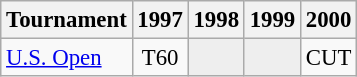<table class="wikitable" style="font-size:95%;">
<tr>
<th>Tournament</th>
<th>1997</th>
<th>1998</th>
<th>1999</th>
<th>2000</th>
</tr>
<tr>
<td><a href='#'>U.S. Open</a></td>
<td align="center">T60</td>
<td style="background:#eeeeee;"></td>
<td style="background:#eeeeee;"></td>
<td align="center">CUT</td>
</tr>
</table>
